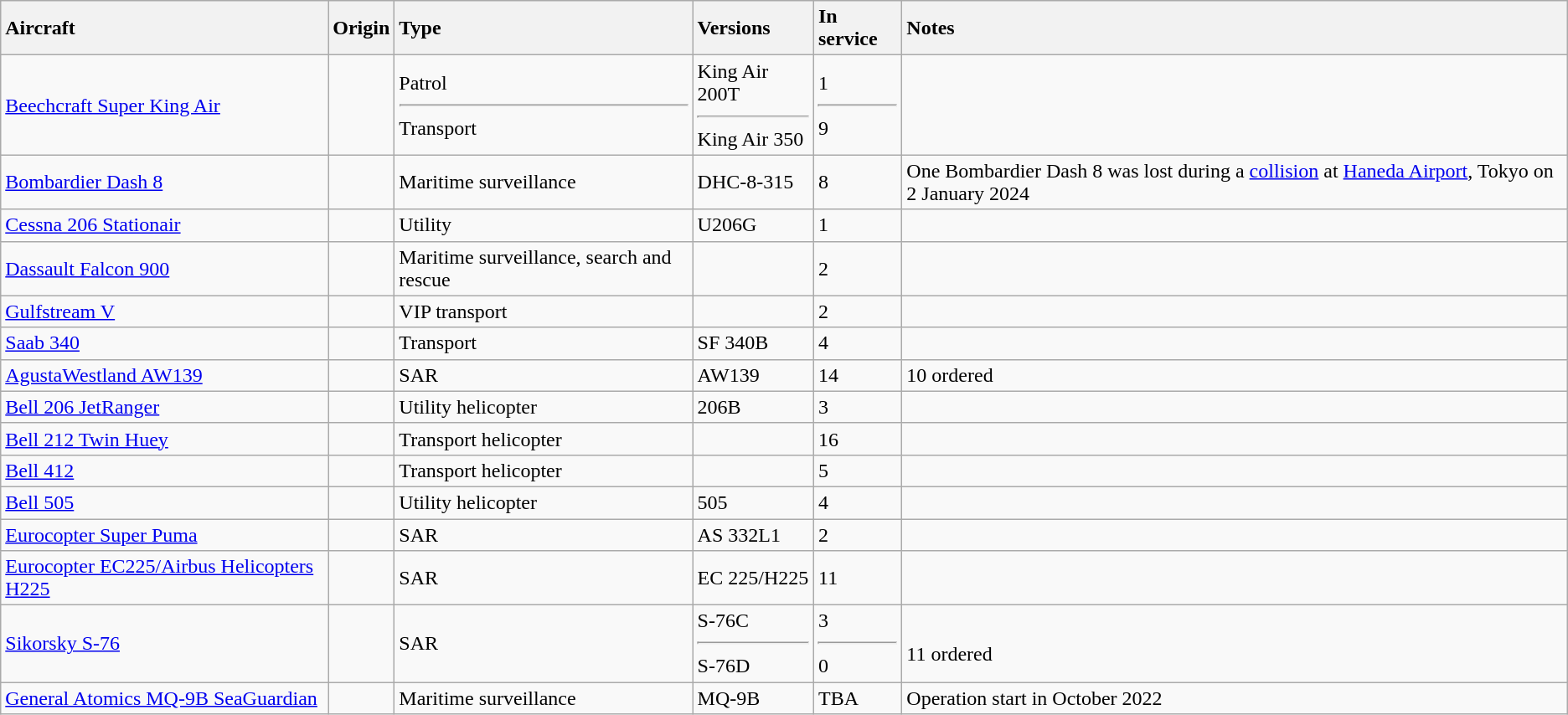<table class="wikitable">
<tr>
<th style="text-align: left;">Aircraft</th>
<th style="text-align: left;">Origin</th>
<th style="text-align: left;">Type</th>
<th style="text-align: left;">Versions</th>
<th style="text-align: left;">In service</th>
<th style="text-align: left;">Notes</th>
</tr>
<tr>
<td><a href='#'>Beechcraft Super King Air</a></td>
<td></td>
<td>Patrol<hr>Transport</td>
<td>King Air 200T<hr>King Air 350</td>
<td>1<hr>9</td>
<td></td>
</tr>
<tr>
<td><a href='#'>Bombardier Dash 8</a></td>
<td></td>
<td>Maritime surveillance</td>
<td>DHC-8-315</td>
<td>8</td>
<td>One Bombardier Dash 8 was lost during a <a href='#'>collision</a> at <a href='#'>Haneda Airport</a>, Tokyo on 2 January 2024</td>
</tr>
<tr>
<td><a href='#'>Cessna 206 Stationair</a></td>
<td></td>
<td>Utility</td>
<td>U206G</td>
<td>1</td>
<td></td>
</tr>
<tr>
<td><a href='#'>Dassault Falcon 900</a></td>
<td></td>
<td>Maritime surveillance, search and rescue</td>
<td></td>
<td>2</td>
<td></td>
</tr>
<tr>
<td><a href='#'>Gulfstream V</a></td>
<td></td>
<td>VIP transport</td>
<td></td>
<td>2</td>
<td></td>
</tr>
<tr>
<td><a href='#'>Saab 340</a></td>
<td></td>
<td>Transport</td>
<td>SF 340B</td>
<td>4</td>
<td></td>
</tr>
<tr>
<td><a href='#'>AgustaWestland AW139</a></td>
<td></td>
<td>SAR</td>
<td>AW139</td>
<td>14</td>
<td>10 ordered</td>
</tr>
<tr>
<td><a href='#'>Bell 206 JetRanger</a></td>
<td></td>
<td>Utility helicopter</td>
<td>206B</td>
<td>3</td>
<td></td>
</tr>
<tr>
<td><a href='#'>Bell 212 Twin Huey</a></td>
<td></td>
<td>Transport helicopter</td>
<td></td>
<td>16</td>
<td></td>
</tr>
<tr>
<td><a href='#'>Bell 412</a></td>
<td></td>
<td>Transport helicopter</td>
<td></td>
<td>5</td>
<td></td>
</tr>
<tr>
<td><a href='#'>Bell 505</a></td>
<td></td>
<td>Utility helicopter</td>
<td>505</td>
<td>4</td>
<td></td>
</tr>
<tr>
<td><a href='#'>Eurocopter Super Puma</a></td>
<td></td>
<td>SAR</td>
<td>AS 332L1</td>
<td>2</td>
<td></td>
</tr>
<tr>
<td><a href='#'>Eurocopter EC225/Airbus Helicopters H225</a></td>
<td></td>
<td>SAR</td>
<td>EC 225/H225</td>
<td>11</td>
<td></td>
</tr>
<tr>
<td><a href='#'>Sikorsky S-76</a></td>
<td></td>
<td>SAR</td>
<td>S-76C <hr>S-76D</td>
<td>3<hr>0</td>
<td><br>11 ordered</td>
</tr>
<tr>
<td><a href='#'>General Atomics MQ-9B SeaGuardian</a></td>
<td></td>
<td>Maritime surveillance</td>
<td>MQ-9B</td>
<td>TBA</td>
<td>Operation start in October 2022</td>
</tr>
</table>
